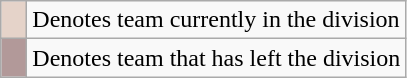<table class="wikitable">
<tr>
<td bgcolor=#E5D3C9 align=center width=10px></td>
<td>Denotes team currently in the division</td>
</tr>
<tr>
<td bgcolor=#B29999 align=center width=10px></td>
<td>Denotes team that has left the division</td>
</tr>
</table>
